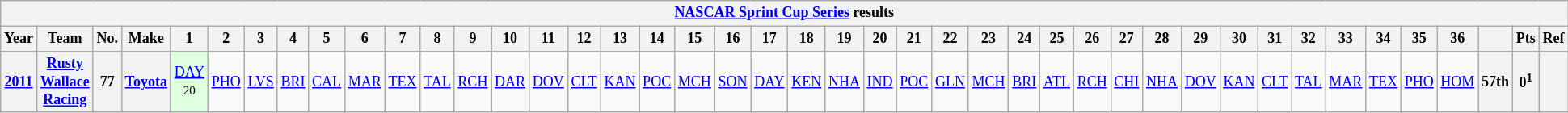<table class="wikitable" style="text-align:center; font-size:75%">
<tr>
<th colspan=45><a href='#'>NASCAR Sprint Cup Series</a> results</th>
</tr>
<tr>
<th>Year</th>
<th>Team</th>
<th>No.</th>
<th>Make</th>
<th>1</th>
<th>2</th>
<th>3</th>
<th>4</th>
<th>5</th>
<th>6</th>
<th>7</th>
<th>8</th>
<th>9</th>
<th>10</th>
<th>11</th>
<th>12</th>
<th>13</th>
<th>14</th>
<th>15</th>
<th>16</th>
<th>17</th>
<th>18</th>
<th>19</th>
<th>20</th>
<th>21</th>
<th>22</th>
<th>23</th>
<th>24</th>
<th>25</th>
<th>26</th>
<th>27</th>
<th>28</th>
<th>29</th>
<th>30</th>
<th>31</th>
<th>32</th>
<th>33</th>
<th>34</th>
<th>35</th>
<th>36</th>
<th></th>
<th>Pts</th>
<th>Ref</th>
</tr>
<tr>
<th><a href='#'>2011</a></th>
<th><a href='#'>Rusty Wallace Racing</a></th>
<th>77</th>
<th><a href='#'>Toyota</a></th>
<td style="background:#DFFFDF;"><a href='#'>DAY</a><br><small>20</small></td>
<td><a href='#'>PHO</a></td>
<td><a href='#'>LVS</a></td>
<td><a href='#'>BRI</a></td>
<td><a href='#'>CAL</a></td>
<td><a href='#'>MAR</a></td>
<td><a href='#'>TEX</a></td>
<td><a href='#'>TAL</a></td>
<td><a href='#'>RCH</a></td>
<td><a href='#'>DAR</a></td>
<td><a href='#'>DOV</a></td>
<td><a href='#'>CLT</a></td>
<td><a href='#'>KAN</a></td>
<td><a href='#'>POC</a></td>
<td><a href='#'>MCH</a></td>
<td><a href='#'>SON</a></td>
<td><a href='#'>DAY</a></td>
<td><a href='#'>KEN</a></td>
<td><a href='#'>NHA</a></td>
<td><a href='#'>IND</a></td>
<td><a href='#'>POC</a></td>
<td><a href='#'>GLN</a></td>
<td><a href='#'>MCH</a></td>
<td><a href='#'>BRI</a></td>
<td><a href='#'>ATL</a></td>
<td><a href='#'>RCH</a></td>
<td><a href='#'>CHI</a></td>
<td><a href='#'>NHA</a></td>
<td><a href='#'>DOV</a></td>
<td><a href='#'>KAN</a></td>
<td><a href='#'>CLT</a></td>
<td><a href='#'>TAL</a></td>
<td><a href='#'>MAR</a></td>
<td><a href='#'>TEX</a></td>
<td><a href='#'>PHO</a></td>
<td><a href='#'>HOM</a></td>
<th>57th</th>
<th>0<sup>1</sup></th>
<th></th>
</tr>
</table>
